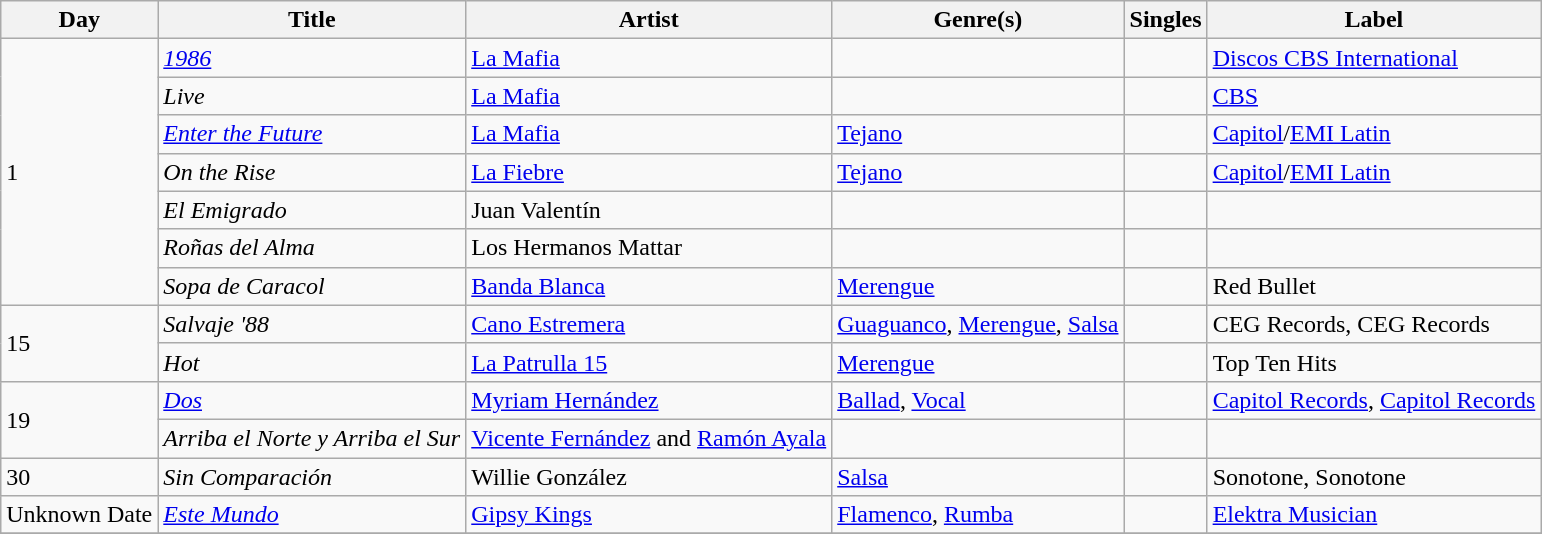<table class="wikitable sortable" style="text-align: left;">
<tr>
<th>Day</th>
<th>Title</th>
<th>Artist</th>
<th>Genre(s)</th>
<th>Singles</th>
<th>Label</th>
</tr>
<tr>
<td rowspan="7">1</td>
<td><em><a href='#'>1986</a></em></td>
<td><a href='#'>La Mafia</a></td>
<td></td>
<td></td>
<td><a href='#'>Discos CBS International</a></td>
</tr>
<tr>
<td><em>Live</em></td>
<td><a href='#'>La Mafia</a></td>
<td></td>
<td></td>
<td><a href='#'>CBS</a></td>
</tr>
<tr>
<td><em><a href='#'>Enter the Future</a></em></td>
<td><a href='#'>La Mafia</a></td>
<td><a href='#'>Tejano</a></td>
<td></td>
<td><a href='#'>Capitol</a>/<a href='#'>EMI Latin</a></td>
</tr>
<tr>
<td><em>On the Rise</em></td>
<td><a href='#'>La Fiebre</a></td>
<td><a href='#'>Tejano</a></td>
<td></td>
<td><a href='#'>Capitol</a>/<a href='#'>EMI Latin</a></td>
</tr>
<tr>
<td><em>El Emigrado</em></td>
<td>Juan Valentín</td>
<td></td>
<td></td>
<td></td>
</tr>
<tr>
<td><em>Roñas del Alma</em></td>
<td>Los Hermanos Mattar</td>
<td></td>
<td></td>
<td></td>
</tr>
<tr>
<td><em>Sopa de Caracol</em></td>
<td><a href='#'>Banda Blanca</a></td>
<td><a href='#'>Merengue</a></td>
<td></td>
<td>Red Bullet</td>
</tr>
<tr>
<td rowspan="2">15</td>
<td><em>Salvaje '88</em></td>
<td><a href='#'>Cano Estremera</a></td>
<td><a href='#'>Guaguanco</a>, <a href='#'>Merengue</a>, <a href='#'>Salsa</a></td>
<td></td>
<td>CEG Records, CEG Records</td>
</tr>
<tr>
<td><em>Hot</em></td>
<td><a href='#'>La Patrulla 15</a></td>
<td><a href='#'>Merengue</a></td>
<td></td>
<td>Top Ten Hits</td>
</tr>
<tr>
<td rowspan="2">19</td>
<td><em><a href='#'>Dos</a></em></td>
<td><a href='#'>Myriam Hernández</a></td>
<td><a href='#'>Ballad</a>, <a href='#'>Vocal</a></td>
<td></td>
<td><a href='#'>Capitol Records</a>, <a href='#'>Capitol Records</a></td>
</tr>
<tr>
<td><em>Arriba el Norte y Arriba el Sur</em></td>
<td><a href='#'>Vicente Fernández</a> and <a href='#'>Ramón Ayala</a></td>
<td></td>
<td></td>
<td></td>
</tr>
<tr>
<td>30</td>
<td><em>Sin Comparación</em></td>
<td>Willie González</td>
<td><a href='#'>Salsa</a></td>
<td></td>
<td>Sonotone, Sonotone</td>
</tr>
<tr>
<td>Unknown Date</td>
<td><em><a href='#'>Este Mundo</a></em></td>
<td><a href='#'>Gipsy Kings</a></td>
<td><a href='#'>Flamenco</a>, <a href='#'>Rumba</a></td>
<td></td>
<td><a href='#'>Elektra Musician</a></td>
</tr>
<tr>
</tr>
</table>
